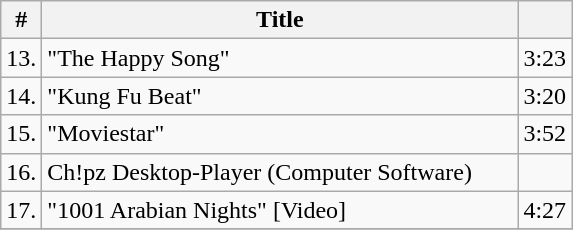<table class="wikitable">
<tr>
<th>#</th>
<th width="310">Title</th>
<th></th>
</tr>
<tr>
<td>13.</td>
<td>"The Happy Song"</td>
<td>3:23</td>
</tr>
<tr>
<td>14.</td>
<td>"Kung Fu Beat"</td>
<td>3:20</td>
</tr>
<tr>
<td>15.</td>
<td>"Moviestar"</td>
<td>3:52</td>
</tr>
<tr>
<td>16.</td>
<td>Ch!pz Desktop-Player (Computer Software)</td>
<td></td>
</tr>
<tr>
<td>17.</td>
<td>"1001 Arabian Nights" [Video]</td>
<td>4:27</td>
</tr>
<tr>
</tr>
</table>
